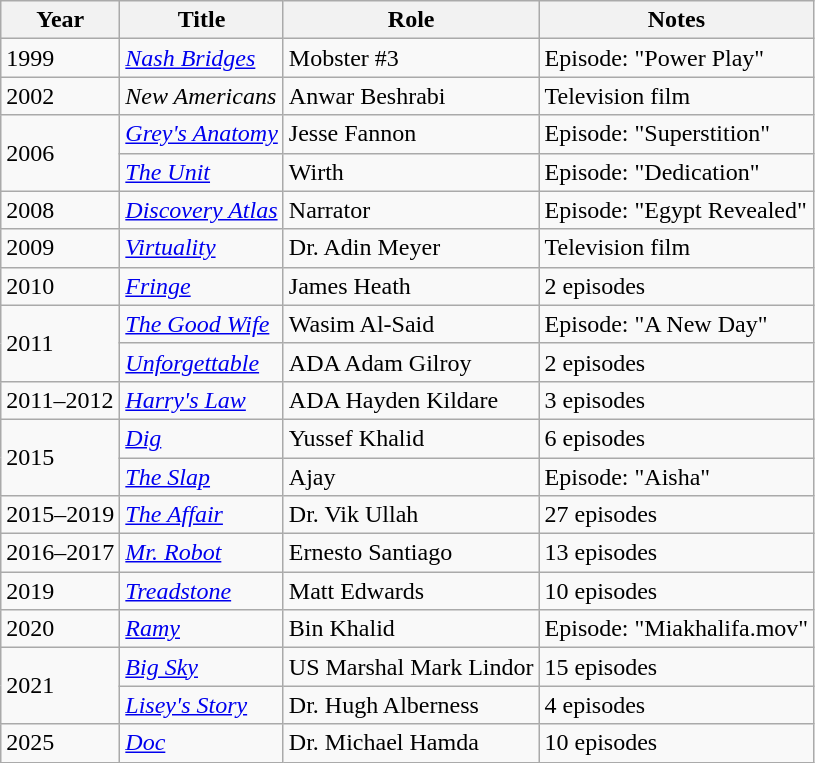<table class="wikitable sortable">
<tr>
<th>Year</th>
<th>Title</th>
<th>Role</th>
<th>Notes</th>
</tr>
<tr>
<td>1999</td>
<td><em><a href='#'>Nash Bridges</a></em></td>
<td>Mobster #3</td>
<td>Episode: "Power Play"</td>
</tr>
<tr>
<td>2002</td>
<td><em>New Americans</em></td>
<td>Anwar Beshrabi</td>
<td>Television film</td>
</tr>
<tr>
<td rowspan="2">2006</td>
<td><em><a href='#'>Grey's Anatomy</a></em></td>
<td>Jesse Fannon</td>
<td>Episode: "Superstition"</td>
</tr>
<tr>
<td><em><a href='#'>The Unit</a></em></td>
<td>Wirth</td>
<td>Episode: "Dedication"</td>
</tr>
<tr>
<td>2008</td>
<td><em><a href='#'>Discovery Atlas</a></em></td>
<td>Narrator</td>
<td>Episode: "Egypt Revealed"</td>
</tr>
<tr>
<td>2009</td>
<td><a href='#'><em>Virtuality</em></a></td>
<td>Dr. Adin Meyer</td>
<td>Television film</td>
</tr>
<tr>
<td>2010</td>
<td><a href='#'><em>Fringe</em></a></td>
<td>James Heath</td>
<td>2 episodes</td>
</tr>
<tr>
<td rowspan="2">2011</td>
<td><a href='#'><em>The Good Wife</em></a></td>
<td>Wasim Al-Said</td>
<td>Episode: "A New Day"</td>
</tr>
<tr>
<td><em><a href='#'>Unforgettable</a></em></td>
<td>ADA Adam Gilroy</td>
<td>2 episodes</td>
</tr>
<tr>
<td>2011–2012</td>
<td><em><a href='#'>Harry's Law</a></em></td>
<td>ADA Hayden Kildare</td>
<td>3 episodes</td>
</tr>
<tr>
<td rowspan="2">2015</td>
<td><a href='#'><em>Dig</em></a></td>
<td>Yussef Khalid</td>
<td>6 episodes</td>
</tr>
<tr>
<td><a href='#'><em>The Slap</em></a></td>
<td>Ajay</td>
<td>Episode: "Aisha"</td>
</tr>
<tr>
<td>2015–2019</td>
<td><a href='#'><em>The Affair</em></a></td>
<td>Dr. Vik Ullah</td>
<td>27 episodes</td>
</tr>
<tr>
<td>2016–2017</td>
<td><em><a href='#'>Mr. Robot</a></em></td>
<td>Ernesto Santiago</td>
<td>13 episodes</td>
</tr>
<tr>
<td>2019</td>
<td><em><a href='#'>Treadstone</a></em></td>
<td>Matt Edwards</td>
<td>10 episodes</td>
</tr>
<tr>
<td>2020</td>
<td><a href='#'><em>Ramy</em></a></td>
<td>Bin Khalid</td>
<td>Episode: "Miakhalifa.mov"</td>
</tr>
<tr>
<td rowspan="2">2021</td>
<td><a href='#'><em>Big Sky</em></a></td>
<td>US Marshal Mark Lindor</td>
<td>15 episodes</td>
</tr>
<tr>
<td><a href='#'><em>Lisey's Story</em></a></td>
<td>Dr. Hugh Alberness</td>
<td>4 episodes</td>
</tr>
<tr>
<td>2025</td>
<td><a href='#'><em>Doc</em></a></td>
<td>Dr. Michael Hamda</td>
<td>10 episodes</td>
</tr>
</table>
